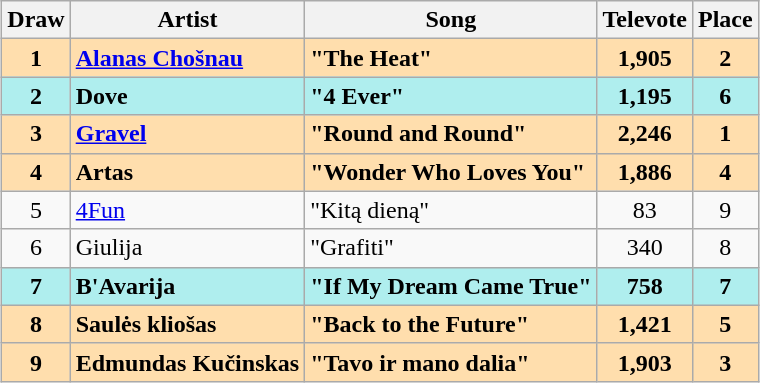<table class="sortable wikitable" style="margin: 1em auto 1em auto; text-align:center;">
<tr>
<th>Draw</th>
<th>Artist</th>
<th>Song</th>
<th>Televote</th>
<th>Place</th>
</tr>
<tr style="font-weight:bold; background:#FFDEAD;">
<td>1</td>
<td align="left"><a href='#'>Alanas Chošnau</a></td>
<td align="left">"The Heat"</td>
<td>1,905</td>
<td>2</td>
</tr>
<tr style="font-weight:bold; background:paleturquoise;">
<td>2</td>
<td align="left">Dove</td>
<td align="left">"4 Ever"</td>
<td>1,195</td>
<td>6</td>
</tr>
<tr style="font-weight:bold; background:#FFDEAD;">
<td>3</td>
<td align="left"><a href='#'>Gravel</a></td>
<td align="left">"Round and Round"</td>
<td>2,246</td>
<td>1</td>
</tr>
<tr style="font-weight:bold; background:#FFDEAD;">
<td>4</td>
<td align="left">Artas</td>
<td align="left">"Wonder Who Loves You"</td>
<td>1,886</td>
<td>4</td>
</tr>
<tr>
<td>5</td>
<td align="left"><a href='#'>4Fun</a></td>
<td align="left">"Kitą dieną"</td>
<td>83</td>
<td>9</td>
</tr>
<tr>
<td>6</td>
<td align="left">Giulija</td>
<td align="left">"Grafiti"</td>
<td>340</td>
<td>8</td>
</tr>
<tr style="font-weight:bold; background:paleturquoise;">
<td>7</td>
<td align="left">B'Avarija</td>
<td align="left">"If My Dream Came True"</td>
<td>758</td>
<td>7</td>
</tr>
<tr style="font-weight:bold; background:#FFDEAD;">
<td>8</td>
<td align="left">Saulės kliošas</td>
<td align="left">"Back to the Future"</td>
<td>1,421</td>
<td>5</td>
</tr>
<tr style="font-weight:bold; background:#FFDEAD;">
<td>9</td>
<td align="left">Edmundas Kučinskas</td>
<td align="left">"Tavo ir mano dalia"</td>
<td>1,903</td>
<td>3</td>
</tr>
</table>
